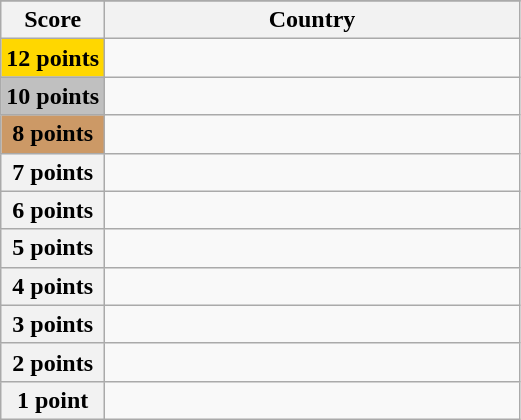<table class="wikitable">
<tr>
</tr>
<tr>
<th scope="col" width="20%">Score</th>
<th scope="col">Country</th>
</tr>
<tr>
<th scope="row" style="background:gold">12 points</th>
<td></td>
</tr>
<tr>
<th scope="row" style="background:silver">10 points</th>
<td></td>
</tr>
<tr>
<th scope="row" style="background:#CC9966">8 points</th>
<td></td>
</tr>
<tr>
<th scope="row">7 points</th>
<td></td>
</tr>
<tr>
<th scope="row">6 points</th>
<td></td>
</tr>
<tr>
<th scope="row">5 points</th>
<td></td>
</tr>
<tr>
<th scope="row">4 points</th>
<td></td>
</tr>
<tr>
<th scope="row">3 points</th>
<td></td>
</tr>
<tr>
<th scope="row">2 points</th>
<td></td>
</tr>
<tr>
<th scope="row">1 point</th>
<td></td>
</tr>
</table>
